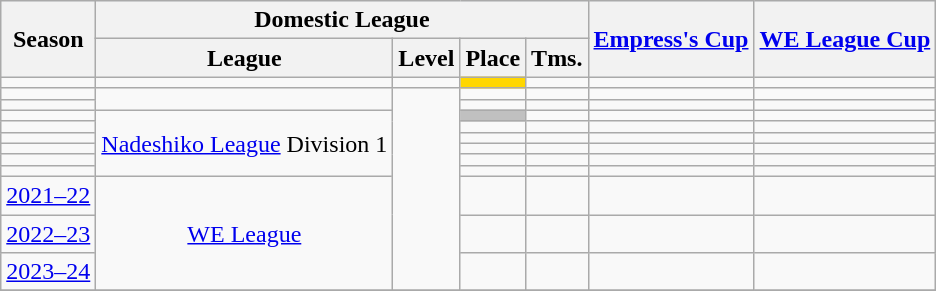<table class="wikitable">
<tr style="background:#f0f6fa;">
<th rowspan="2"><strong>Season</strong></th>
<th colspan="4"><strong>Domestic League</strong></th>
<th rowspan="2"><strong><a href='#'>Empress's Cup</a></strong></th>
<th rowspan="2"><strong><a href='#'>WE League Cup</a></strong></th>
</tr>
<tr>
<th>League</th>
<th>Level</th>
<th>Place</th>
<th>Tms.</th>
</tr>
<tr>
<td></td>
<td></td>
<td></td>
<td bgcolor="gold"></td>
<td></td>
<td></td>
<td></td>
</tr>
<tr>
<td></td>
<td rowspan="2"></td>
<td rowspan="11"></td>
<td></td>
<td></td>
<td></td>
<td></td>
</tr>
<tr>
<td></td>
<td></td>
<td></td>
<td></td>
<td></td>
</tr>
<tr>
<td></td>
<td rowspan="6" style="text-align:center;"><a href='#'>Nadeshiko League</a> Division 1</td>
<td bgcolor="silver"></td>
<td></td>
<td></td>
<td></td>
</tr>
<tr>
<td></td>
<td></td>
<td></td>
<td></td>
<td></td>
</tr>
<tr>
<td></td>
<td></td>
<td></td>
<td></td>
<td></td>
</tr>
<tr>
<td></td>
<td></td>
<td></td>
<td></td>
<td></td>
</tr>
<tr>
<td></td>
<td></td>
<td></td>
<td></td>
<td></td>
</tr>
<tr>
<td></td>
<td></td>
<td></td>
<td></td>
<td></td>
</tr>
<tr>
<td style="text-align:center;"><a href='#'>2021–22</a></td>
<td rowspan="3" style="text-align:center;"><a href='#'>WE League</a></td>
<td></td>
<td></td>
<td></td>
<td></td>
</tr>
<tr>
<td style="text-align:center;"><a href='#'>2022–23</a></td>
<td></td>
<td></td>
<td></td>
<td></td>
</tr>
<tr>
<td style="text-align:center;"><a href='#'>2023–24</a></td>
<td></td>
<td></td>
<td></td>
<td></td>
</tr>
<tr>
</tr>
</table>
